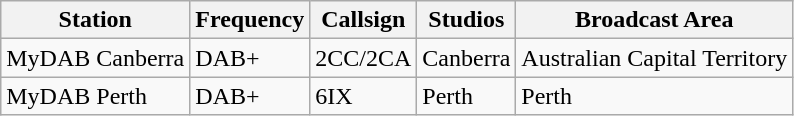<table class="wikitable">
<tr>
<th>Station</th>
<th>Frequency</th>
<th>Callsign</th>
<th>Studios</th>
<th>Broadcast Area</th>
</tr>
<tr>
<td>MyDAB Canberra</td>
<td>DAB+</td>
<td>2CC/2CA</td>
<td>Canberra</td>
<td>Australian Capital Territory</td>
</tr>
<tr>
<td>MyDAB Perth</td>
<td>DAB+</td>
<td>6IX</td>
<td>Perth</td>
<td>Perth</td>
</tr>
</table>
